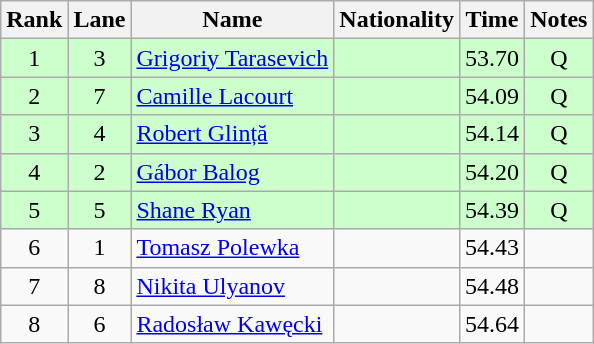<table class="wikitable sortable" style="text-align:center">
<tr>
<th>Rank</th>
<th>Lane</th>
<th>Name</th>
<th>Nationality</th>
<th>Time</th>
<th>Notes</th>
</tr>
<tr bgcolor=ccffcc>
<td>1</td>
<td>3</td>
<td align=left><a href='#'>Grigoriy Tarasevich</a></td>
<td align=left></td>
<td>53.70</td>
<td>Q</td>
</tr>
<tr bgcolor=ccffcc>
<td>2</td>
<td>7</td>
<td align=left><a href='#'>Camille Lacourt</a></td>
<td align=left></td>
<td>54.09</td>
<td>Q</td>
</tr>
<tr bgcolor=ccffcc>
<td>3</td>
<td>4</td>
<td align=left><a href='#'>Robert Glință</a></td>
<td align=left></td>
<td>54.14</td>
<td>Q</td>
</tr>
<tr bgcolor=ccffcc>
<td>4</td>
<td>2</td>
<td align=left><a href='#'>Gábor Balog</a></td>
<td align=left></td>
<td>54.20</td>
<td>Q</td>
</tr>
<tr bgcolor=ccffcc>
<td>5</td>
<td>5</td>
<td align=left><a href='#'>Shane Ryan</a></td>
<td align=left></td>
<td>54.39</td>
<td>Q</td>
</tr>
<tr>
<td>6</td>
<td>1</td>
<td align=left><a href='#'>Tomasz Polewka</a></td>
<td align=left></td>
<td>54.43</td>
<td></td>
</tr>
<tr>
<td>7</td>
<td>8</td>
<td align=left><a href='#'>Nikita Ulyanov</a></td>
<td align=left></td>
<td>54.48</td>
<td></td>
</tr>
<tr>
<td>8</td>
<td>6</td>
<td align=left><a href='#'>Radosław Kawęcki</a></td>
<td align=left></td>
<td>54.64</td>
<td></td>
</tr>
</table>
